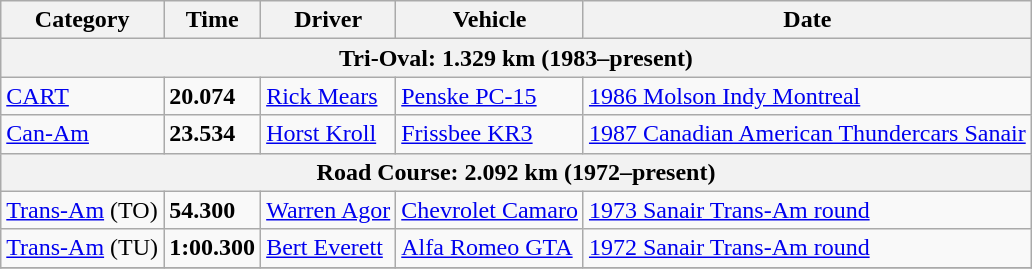<table class="wikitable">
<tr>
<th>Category</th>
<th>Time</th>
<th>Driver</th>
<th>Vehicle</th>
<th>Date</th>
</tr>
<tr>
<th colspan=5>Tri-Oval: 1.329 km (1983–present)</th>
</tr>
<tr>
<td><a href='#'>CART</a></td>
<td><strong>20.074</strong></td>
<td><a href='#'>Rick Mears</a></td>
<td><a href='#'>Penske PC-15</a></td>
<td><a href='#'>1986 Molson Indy Montreal</a></td>
</tr>
<tr>
<td><a href='#'>Can-Am</a></td>
<td><strong>23.534</strong></td>
<td><a href='#'>Horst Kroll</a></td>
<td><a href='#'>Frissbee KR3</a></td>
<td><a href='#'>1987 Canadian American Thundercars Sanair</a></td>
</tr>
<tr>
<th colspan=5>Road Course: 2.092 km (1972–present)</th>
</tr>
<tr>
<td><a href='#'>Trans-Am</a> (TO)</td>
<td><strong>54.300</strong></td>
<td><a href='#'>Warren Agor</a></td>
<td><a href='#'>Chevrolet Camaro</a></td>
<td><a href='#'>1973 Sanair Trans-Am round</a></td>
</tr>
<tr>
<td><a href='#'>Trans-Am</a> (TU)</td>
<td><strong>1:00.300</strong></td>
<td><a href='#'>Bert Everett</a></td>
<td><a href='#'>Alfa Romeo GTA</a></td>
<td><a href='#'>1972 Sanair Trans-Am round</a></td>
</tr>
<tr>
</tr>
</table>
